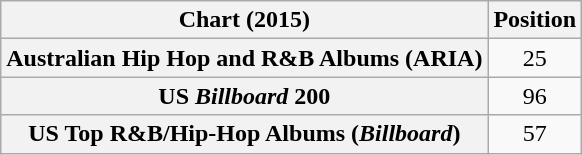<table class="wikitable sortable plainrowheaders" style="text-align:center">
<tr>
<th scope="col">Chart (2015)</th>
<th scope="col">Position</th>
</tr>
<tr>
<th scope="row">Australian Hip Hop and R&B Albums (ARIA)</th>
<td>25</td>
</tr>
<tr>
<th scope="row">US <em>Billboard</em> 200</th>
<td>96</td>
</tr>
<tr>
<th scope="row">US Top R&B/Hip-Hop Albums (<em>Billboard</em>)</th>
<td>57</td>
</tr>
</table>
